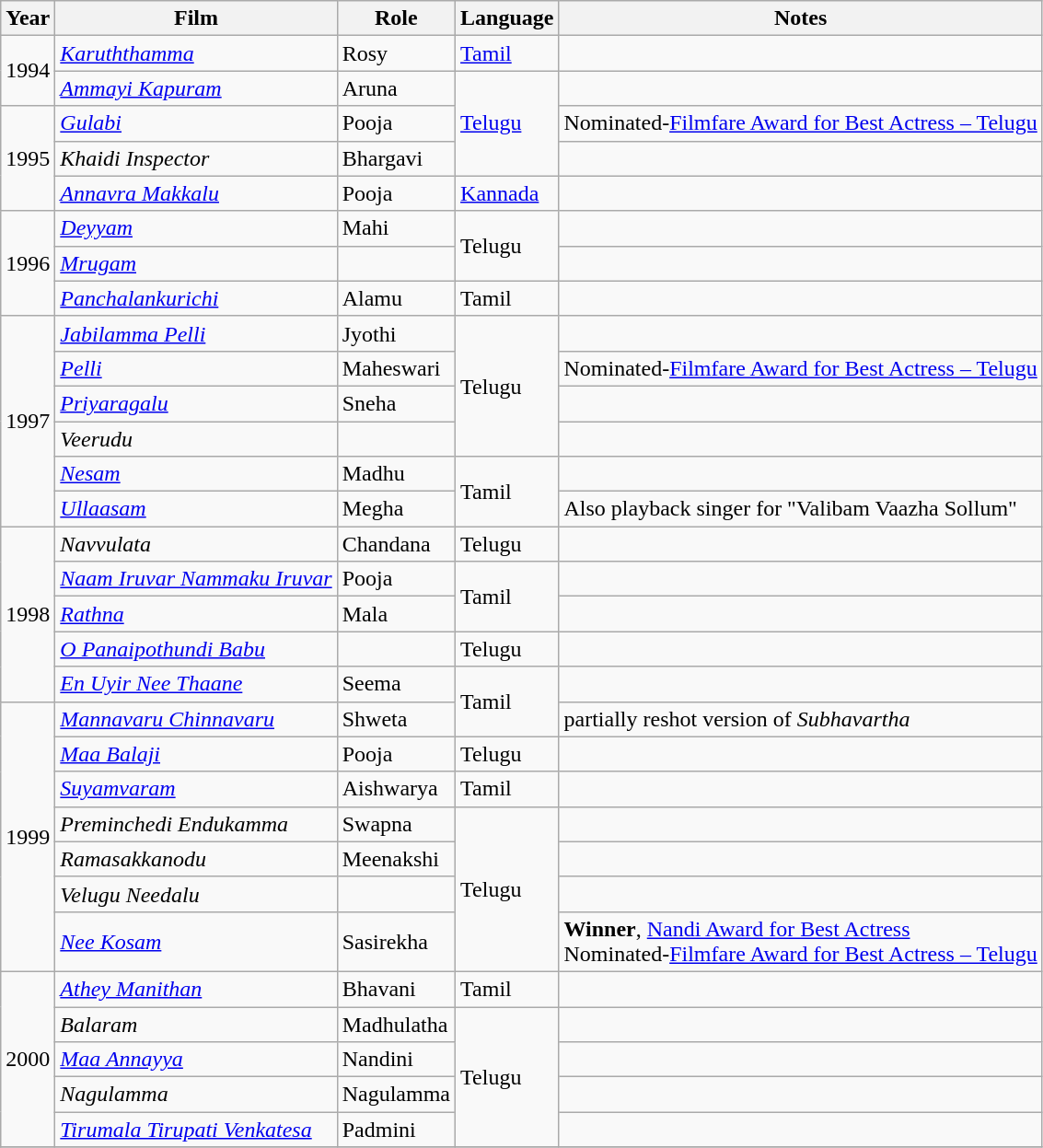<table class="wikitable sortable">
<tr>
<th>Year</th>
<th>Film</th>
<th>Role</th>
<th>Language</th>
<th class=unsortable>Notes</th>
</tr>
<tr>
<td rowspan="2">1994</td>
<td><em><a href='#'>Karuththamma</a></em></td>
<td>Rosy</td>
<td><a href='#'>Tamil</a></td>
<td></td>
</tr>
<tr>
<td><em><a href='#'>Ammayi Kapuram</a></em></td>
<td>Aruna</td>
<td rowspan="3"><a href='#'>Telugu</a></td>
<td></td>
</tr>
<tr>
<td rowspan="3">1995</td>
<td><em><a href='#'>Gulabi</a></em></td>
<td>Pooja</td>
<td>Nominated-<a href='#'>Filmfare Award for Best Actress – Telugu</a></td>
</tr>
<tr>
<td><em>Khaidi Inspector</em></td>
<td>Bhargavi</td>
<td></td>
</tr>
<tr>
<td><em><a href='#'>Annavra Makkalu</a></em></td>
<td>Pooja</td>
<td><a href='#'>Kannada</a></td>
<td></td>
</tr>
<tr>
<td rowspan="3">1996</td>
<td><em><a href='#'>Deyyam</a></em></td>
<td>Mahi</td>
<td rowspan="2">Telugu</td>
<td></td>
</tr>
<tr>
<td><em><a href='#'>Mrugam</a></em></td>
<td></td>
<td></td>
</tr>
<tr>
<td><em><a href='#'>Panchalankurichi</a></em></td>
<td>Alamu</td>
<td>Tamil</td>
<td></td>
</tr>
<tr>
<td rowspan="6">1997</td>
<td><em><a href='#'>Jabilamma Pelli</a></em></td>
<td>Jyothi</td>
<td rowspan="4">Telugu</td>
<td></td>
</tr>
<tr>
<td><em><a href='#'>Pelli</a></em></td>
<td>Maheswari</td>
<td>Nominated-<a href='#'>Filmfare Award for Best Actress – Telugu</a></td>
</tr>
<tr>
<td><em><a href='#'>Priyaragalu</a></em></td>
<td>Sneha</td>
<td></td>
</tr>
<tr>
<td><em>Veerudu</em></td>
<td></td>
<td></td>
</tr>
<tr>
<td><em><a href='#'>Nesam</a></em></td>
<td>Madhu</td>
<td rowspan="2">Tamil</td>
<td></td>
</tr>
<tr>
<td><em><a href='#'>Ullaasam</a></em></td>
<td>Megha</td>
<td>Also playback singer for	"Valibam Vaazha Sollum"</td>
</tr>
<tr>
<td rowspan="5">1998</td>
<td><em>Navvulata</em></td>
<td>Chandana</td>
<td>Telugu</td>
<td></td>
</tr>
<tr>
<td><em><a href='#'>Naam Iruvar Nammaku Iruvar</a></em></td>
<td>Pooja</td>
<td rowspan="2">Tamil</td>
<td></td>
</tr>
<tr>
<td><em><a href='#'>Rathna</a></em></td>
<td>Mala</td>
<td></td>
</tr>
<tr>
<td><em><a href='#'>O Panaipothundi Babu</a></em></td>
<td></td>
<td>Telugu</td>
<td></td>
</tr>
<tr>
<td><em><a href='#'>En Uyir Nee Thaane</a></em></td>
<td>Seema</td>
<td rowspan="2">Tamil</td>
<td></td>
</tr>
<tr>
<td rowspan="7">1999</td>
<td><em><a href='#'>Mannavaru Chinnavaru</a></em></td>
<td>Shweta</td>
<td>partially reshot version of <em>Subhavartha</em></td>
</tr>
<tr>
<td><em><a href='#'>Maa Balaji</a></em></td>
<td>Pooja</td>
<td>Telugu</td>
<td></td>
</tr>
<tr>
<td><em><a href='#'>Suyamvaram</a></em></td>
<td>Aishwarya</td>
<td>Tamil</td>
<td></td>
</tr>
<tr>
<td><em>Preminchedi Endukamma</em></td>
<td>Swapna</td>
<td rowspan="4">Telugu</td>
<td></td>
</tr>
<tr>
<td><em>Ramasakkanodu</em></td>
<td>Meenakshi</td>
<td></td>
</tr>
<tr>
<td><em>Velugu Needalu</em></td>
<td></td>
<td></td>
</tr>
<tr>
<td><em><a href='#'>Nee Kosam</a></em></td>
<td>Sasirekha</td>
<td><strong>Winner</strong>, <a href='#'>Nandi Award for Best Actress</a><br> Nominated-<a href='#'>Filmfare Award for Best Actress – Telugu</a></td>
</tr>
<tr>
<td rowspan="5">2000</td>
<td><em><a href='#'>Athey Manithan</a></em></td>
<td>Bhavani</td>
<td>Tamil</td>
<td></td>
</tr>
<tr>
<td><em>Balaram</em></td>
<td>Madhulatha</td>
<td rowspan="4">Telugu</td>
<td></td>
</tr>
<tr>
<td><em><a href='#'>Maa Annayya</a></em></td>
<td>Nandini</td>
<td></td>
</tr>
<tr>
<td><em>Nagulamma</em></td>
<td>Nagulamma</td>
<td></td>
</tr>
<tr>
<td><em><a href='#'>Tirumala Tirupati Venkatesa</a></em></td>
<td>Padmini</td>
<td></td>
</tr>
<tr>
</tr>
</table>
